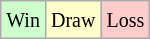<table class="wikitable">
<tr>
<td style="background-color: #CCFFCC;"><small>Win</small></td>
<td style="background-color: #FFFFCC;"><small>Draw</small></td>
<td style="background-color: #FFCCCC;"><small>Loss</small></td>
</tr>
</table>
